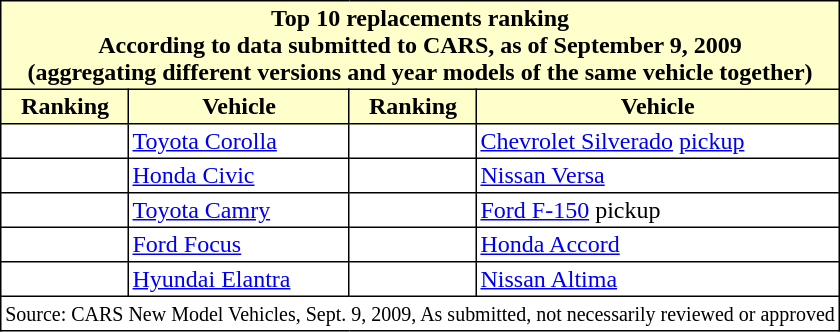<table border="1" cellpadding="2" style="margin: 1em auto 1em auto; border:1px solid #000; border-collapse:collapse;">
<tr>
<th colspan="4" style="text-align:center; background:#ffc;">Top 10 replacements ranking <br> According to data submitted to CARS, as of September 9, 2009<br>(aggregating different versions and year models of the same vehicle together)</th>
</tr>
<tr>
<th style="background:#ffc;">Ranking</th>
<th style="background:#ffc;">Vehicle</th>
<th style="background:#ffc;">Ranking</th>
<th style="background:#ffc;">Vehicle</th>
</tr>
<tr>
<td></td>
<td><a href='#'>Toyota Corolla</a></td>
<td></td>
<td><a href='#'>Chevrolet Silverado</a> <a href='#'>pickup</a></td>
</tr>
<tr>
<td></td>
<td><a href='#'>Honda Civic</a></td>
<td></td>
<td><a href='#'>Nissan Versa</a></td>
</tr>
<tr>
<td></td>
<td><a href='#'>Toyota Camry</a></td>
<td></td>
<td><a href='#'>Ford F-150</a> pickup</td>
</tr>
<tr>
<td></td>
<td><a href='#'>Ford Focus</a></td>
<td></td>
<td><a href='#'>Honda Accord</a></td>
</tr>
<tr>
<td></td>
<td><a href='#'>Hyundai Elantra</a></td>
<td></td>
<td><a href='#'>Nissan Altima</a></td>
</tr>
<tr>
<td colspan="10" style="text-align:left;"><small>Source: CARS New Model Vehicles, Sept. 9, 2009, As submitted, not necessarily reviewed or approved</small></td>
</tr>
</table>
